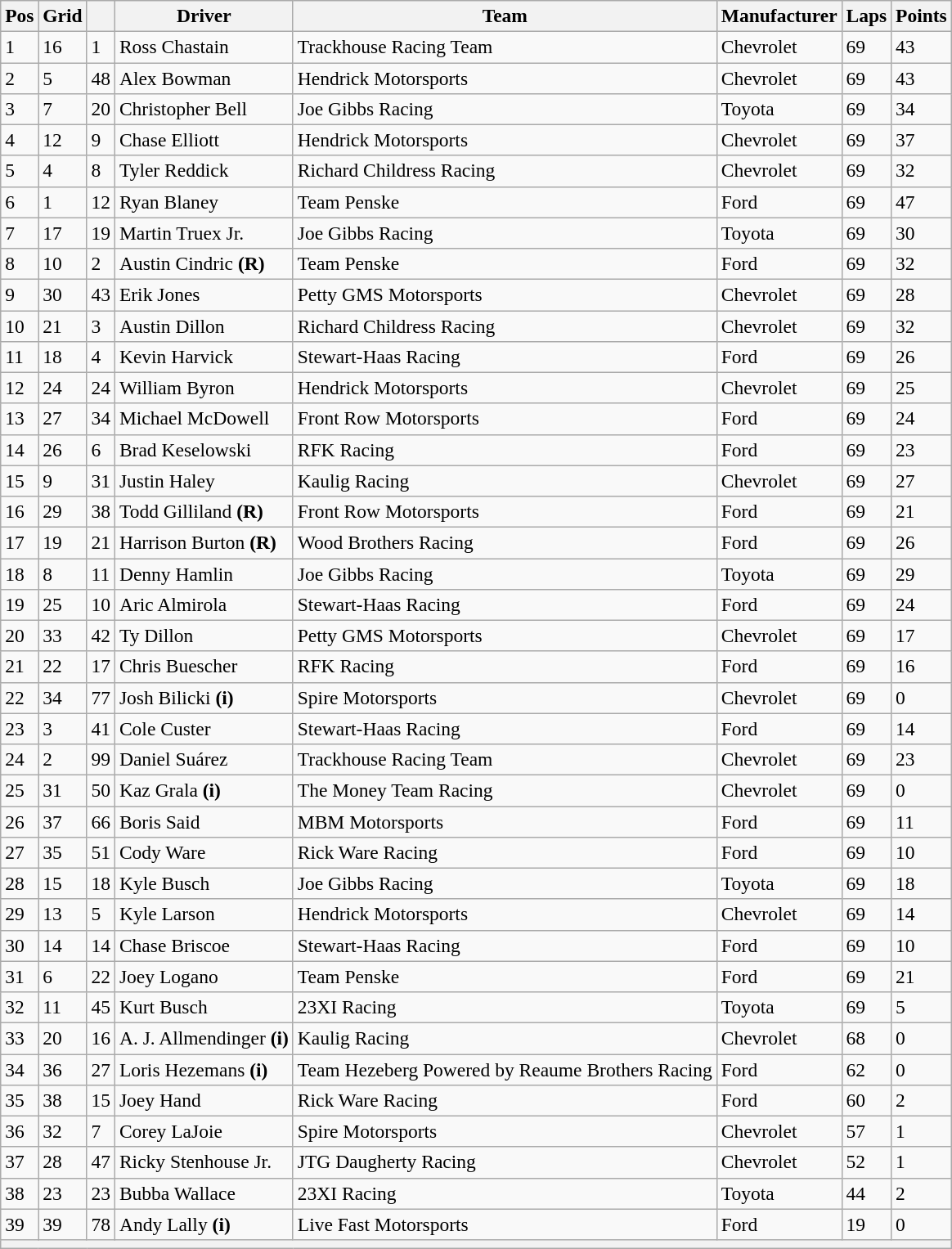<table class="wikitable" style="font-size:98%">
<tr>
<th>Pos</th>
<th>Grid</th>
<th></th>
<th>Driver</th>
<th>Team</th>
<th>Manufacturer</th>
<th>Laps</th>
<th>Points</th>
</tr>
<tr>
<td>1</td>
<td>16</td>
<td>1</td>
<td>Ross Chastain</td>
<td>Trackhouse Racing Team</td>
<td>Chevrolet</td>
<td>69</td>
<td>43</td>
</tr>
<tr>
<td>2</td>
<td>5</td>
<td>48</td>
<td>Alex Bowman</td>
<td>Hendrick Motorsports</td>
<td>Chevrolet</td>
<td>69</td>
<td>43</td>
</tr>
<tr>
<td>3</td>
<td>7</td>
<td>20</td>
<td>Christopher Bell</td>
<td>Joe Gibbs Racing</td>
<td>Toyota</td>
<td>69</td>
<td>34</td>
</tr>
<tr>
<td>4</td>
<td>12</td>
<td>9</td>
<td>Chase Elliott</td>
<td>Hendrick Motorsports</td>
<td>Chevrolet</td>
<td>69</td>
<td>37</td>
</tr>
<tr>
<td>5</td>
<td>4</td>
<td>8</td>
<td>Tyler Reddick</td>
<td>Richard Childress Racing</td>
<td>Chevrolet</td>
<td>69</td>
<td>32</td>
</tr>
<tr>
<td>6</td>
<td>1</td>
<td>12</td>
<td>Ryan Blaney</td>
<td>Team Penske</td>
<td>Ford</td>
<td>69</td>
<td>47</td>
</tr>
<tr>
<td>7</td>
<td>17</td>
<td>19</td>
<td>Martin Truex Jr.</td>
<td>Joe Gibbs Racing</td>
<td>Toyota</td>
<td>69</td>
<td>30</td>
</tr>
<tr>
<td>8</td>
<td>10</td>
<td>2</td>
<td>Austin Cindric <strong>(R)</strong></td>
<td>Team Penske</td>
<td>Ford</td>
<td>69</td>
<td>32</td>
</tr>
<tr>
<td>9</td>
<td>30</td>
<td>43</td>
<td>Erik Jones</td>
<td>Petty GMS Motorsports</td>
<td>Chevrolet</td>
<td>69</td>
<td>28</td>
</tr>
<tr>
<td>10</td>
<td>21</td>
<td>3</td>
<td>Austin Dillon</td>
<td>Richard Childress Racing</td>
<td>Chevrolet</td>
<td>69</td>
<td>32</td>
</tr>
<tr>
<td>11</td>
<td>18</td>
<td>4</td>
<td>Kevin Harvick</td>
<td>Stewart-Haas Racing</td>
<td>Ford</td>
<td>69</td>
<td>26</td>
</tr>
<tr>
<td>12</td>
<td>24</td>
<td>24</td>
<td>William Byron</td>
<td>Hendrick Motorsports</td>
<td>Chevrolet</td>
<td>69</td>
<td>25</td>
</tr>
<tr>
<td>13</td>
<td>27</td>
<td>34</td>
<td>Michael McDowell</td>
<td>Front Row Motorsports</td>
<td>Ford</td>
<td>69</td>
<td>24</td>
</tr>
<tr>
<td>14</td>
<td>26</td>
<td>6</td>
<td>Brad Keselowski</td>
<td>RFK Racing</td>
<td>Ford</td>
<td>69</td>
<td>23</td>
</tr>
<tr>
<td>15</td>
<td>9</td>
<td>31</td>
<td>Justin Haley</td>
<td>Kaulig Racing</td>
<td>Chevrolet</td>
<td>69</td>
<td>27</td>
</tr>
<tr>
<td>16</td>
<td>29</td>
<td>38</td>
<td>Todd Gilliland <strong>(R)</strong></td>
<td>Front Row Motorsports</td>
<td>Ford</td>
<td>69</td>
<td>21</td>
</tr>
<tr>
<td>17</td>
<td>19</td>
<td>21</td>
<td>Harrison Burton <strong>(R)</strong></td>
<td>Wood Brothers Racing</td>
<td>Ford</td>
<td>69</td>
<td>26</td>
</tr>
<tr>
<td>18</td>
<td>8</td>
<td>11</td>
<td>Denny Hamlin</td>
<td>Joe Gibbs Racing</td>
<td>Toyota</td>
<td>69</td>
<td>29</td>
</tr>
<tr>
<td>19</td>
<td>25</td>
<td>10</td>
<td>Aric Almirola</td>
<td>Stewart-Haas Racing</td>
<td>Ford</td>
<td>69</td>
<td>24</td>
</tr>
<tr>
<td>20</td>
<td>33</td>
<td>42</td>
<td>Ty Dillon</td>
<td>Petty GMS Motorsports</td>
<td>Chevrolet</td>
<td>69</td>
<td>17</td>
</tr>
<tr>
<td>21</td>
<td>22</td>
<td>17</td>
<td>Chris Buescher</td>
<td>RFK Racing</td>
<td>Ford</td>
<td>69</td>
<td>16</td>
</tr>
<tr>
<td>22</td>
<td>34</td>
<td>77</td>
<td>Josh Bilicki <strong>(i)</strong></td>
<td>Spire Motorsports</td>
<td>Chevrolet</td>
<td>69</td>
<td>0</td>
</tr>
<tr>
<td>23</td>
<td>3</td>
<td>41</td>
<td>Cole Custer</td>
<td>Stewart-Haas Racing</td>
<td>Ford</td>
<td>69</td>
<td>14</td>
</tr>
<tr>
<td>24</td>
<td>2</td>
<td>99</td>
<td>Daniel Suárez</td>
<td>Trackhouse Racing Team</td>
<td>Chevrolet</td>
<td>69</td>
<td>23</td>
</tr>
<tr>
<td>25</td>
<td>31</td>
<td>50</td>
<td>Kaz Grala <strong>(i)</strong></td>
<td>The Money Team Racing</td>
<td>Chevrolet</td>
<td>69</td>
<td>0</td>
</tr>
<tr>
<td>26</td>
<td>37</td>
<td>66</td>
<td>Boris Said</td>
<td>MBM Motorsports</td>
<td>Ford</td>
<td>69</td>
<td>11</td>
</tr>
<tr>
<td>27</td>
<td>35</td>
<td>51</td>
<td>Cody Ware</td>
<td>Rick Ware Racing</td>
<td>Ford</td>
<td>69</td>
<td>10</td>
</tr>
<tr>
<td>28</td>
<td>15</td>
<td>18</td>
<td>Kyle Busch</td>
<td>Joe Gibbs Racing</td>
<td>Toyota</td>
<td>69</td>
<td>18</td>
</tr>
<tr>
<td>29</td>
<td>13</td>
<td>5</td>
<td>Kyle Larson</td>
<td>Hendrick Motorsports</td>
<td>Chevrolet</td>
<td>69</td>
<td>14</td>
</tr>
<tr>
<td>30</td>
<td>14</td>
<td>14</td>
<td>Chase Briscoe</td>
<td>Stewart-Haas Racing</td>
<td>Ford</td>
<td>69</td>
<td>10</td>
</tr>
<tr>
<td>31</td>
<td>6</td>
<td>22</td>
<td>Joey Logano</td>
<td>Team Penske</td>
<td>Ford</td>
<td>69</td>
<td>21</td>
</tr>
<tr>
<td>32</td>
<td>11</td>
<td>45</td>
<td>Kurt Busch</td>
<td>23XI Racing</td>
<td>Toyota</td>
<td>69</td>
<td>5</td>
</tr>
<tr>
<td>33</td>
<td>20</td>
<td>16</td>
<td>A. J. Allmendinger <strong>(i)</strong></td>
<td>Kaulig Racing</td>
<td>Chevrolet</td>
<td>68</td>
<td>0</td>
</tr>
<tr>
<td>34</td>
<td>36</td>
<td>27</td>
<td>Loris Hezemans <strong>(i)</strong></td>
<td>Team Hezeberg Powered by Reaume Brothers Racing</td>
<td>Ford</td>
<td>62</td>
<td>0</td>
</tr>
<tr>
<td>35</td>
<td>38</td>
<td>15</td>
<td>Joey Hand</td>
<td>Rick Ware Racing</td>
<td>Ford</td>
<td>60</td>
<td>2</td>
</tr>
<tr>
<td>36</td>
<td>32</td>
<td>7</td>
<td>Corey LaJoie</td>
<td>Spire Motorsports</td>
<td>Chevrolet</td>
<td>57</td>
<td>1</td>
</tr>
<tr>
<td>37</td>
<td>28</td>
<td>47</td>
<td>Ricky Stenhouse Jr.</td>
<td>JTG Daugherty Racing</td>
<td>Chevrolet</td>
<td>52</td>
<td>1</td>
</tr>
<tr>
<td>38</td>
<td>23</td>
<td>23</td>
<td>Bubba Wallace</td>
<td>23XI Racing</td>
<td>Toyota</td>
<td>44</td>
<td>2</td>
</tr>
<tr>
<td>39</td>
<td>39</td>
<td>78</td>
<td>Andy Lally <strong>(i)</strong></td>
<td>Live Fast Motorsports</td>
<td>Ford</td>
<td>19</td>
<td>0</td>
</tr>
<tr>
<th colspan="8"></th>
</tr>
</table>
